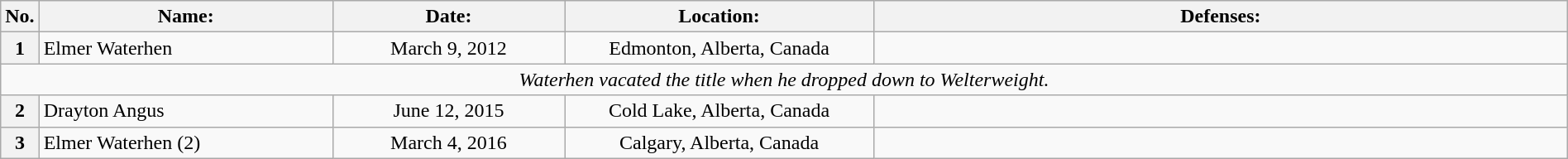<table class="wikitable" width=100%>
<tr>
<th width=1%>No.</th>
<th width=19%>Name:</th>
<th width=15%>Date:</th>
<th width=20%>Location:</th>
<th width=45%>Defenses:</th>
</tr>
<tr>
<th>1</th>
<td align=left> Elmer Waterhen<br></td>
<td align=center>March 9, 2012<br></td>
<td align=center>Edmonton, Alberta, Canada</td>
<td></td>
</tr>
<tr>
<td align="center" colspan="5"><em>Waterhen vacated the title when he dropped down to Welterweight.</em></td>
</tr>
<tr>
<th>2</th>
<td align=left> Drayton Angus<br></td>
<td align=center>June 12, 2015<br></td>
<td align=center>Cold Lake, Alberta, Canada</td>
<td></td>
</tr>
<tr>
<th>3</th>
<td align=left> Elmer Waterhen (2)</td>
<td align=center>March 4, 2016<br></td>
<td align=center>Calgary, Alberta, Canada</td>
<td></td>
</tr>
</table>
